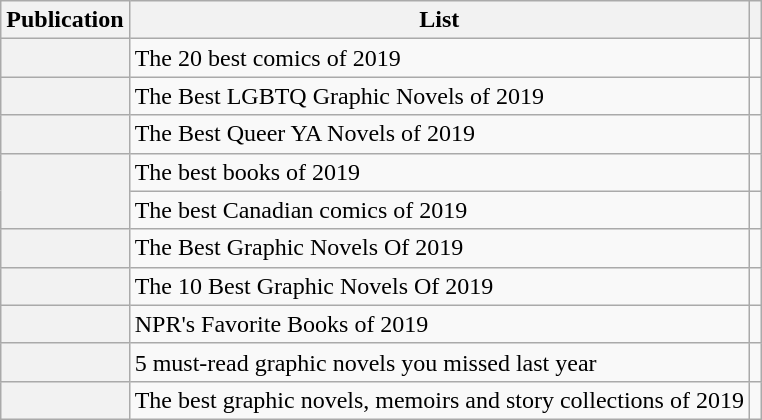<table class="wikitable plainrowheaders sortable">
<tr>
<th scope="col">Publication</th>
<th scope="col">List</th>
<th scope="col" class="unsortable"></th>
</tr>
<tr>
<th scope="row"></th>
<td>The 20 best comics of 2019</td>
<td></td>
</tr>
<tr>
<th scope="row"></th>
<td>The Best LGBTQ Graphic Novels of 2019</td>
<td></td>
</tr>
<tr>
<th scope="row"></th>
<td>The Best Queer YA Novels of 2019</td>
<td></td>
</tr>
<tr>
<th rowspan="2" scope="row"></th>
<td>The best books of 2019</td>
<td></td>
</tr>
<tr>
<td>The best Canadian comics of 2019</td>
<td></td>
</tr>
<tr>
<th scope="row"></th>
<td>The Best Graphic Novels Of 2019</td>
<td></td>
</tr>
<tr>
<th scope="row"></th>
<td>The 10 Best Graphic Novels Of 2019</td>
<td></td>
</tr>
<tr>
<th scope="row"></th>
<td>NPR's Favorite Books of 2019</td>
<td></td>
</tr>
<tr>
<th scope="row"></th>
<td>5 must-read graphic novels you missed last year</td>
<td></td>
</tr>
<tr>
<th scope="row"></th>
<td>The best graphic novels, memoirs and story collections of 2019</td>
<td></td>
</tr>
</table>
